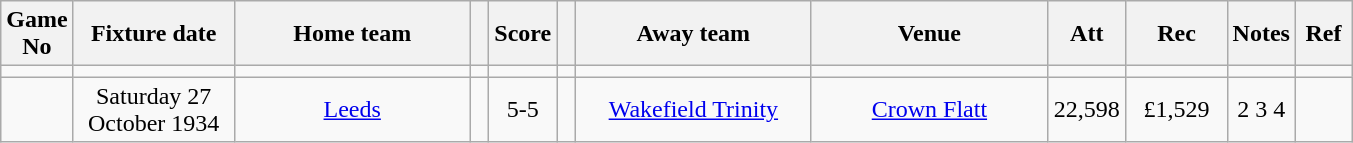<table class="wikitable" style="text-align:center;">
<tr>
<th width=20 abbr="No">Game No</th>
<th width=100 abbr="Date">Fixture date</th>
<th width=150 abbr="Home team">Home team</th>
<th width=5 abbr="space"></th>
<th width=20 abbr="Score">Score</th>
<th width=5 abbr="space"></th>
<th width=150 abbr="Away team">Away team</th>
<th width=150 abbr="Venue">Venue</th>
<th width=45 abbr="Att">Att</th>
<th width=60 abbr="Rec">Rec</th>
<th width=20 abbr="Notes">Notes</th>
<th width=30 abbr="Ref">Ref</th>
</tr>
<tr>
<td></td>
<td></td>
<td></td>
<td></td>
<td></td>
<td></td>
<td></td>
<td></td>
<td></td>
<td></td>
<td></td>
</tr>
<tr>
<td></td>
<td>Saturday 27 October 1934</td>
<td><a href='#'>Leeds</a></td>
<td></td>
<td>5-5</td>
<td></td>
<td><a href='#'>Wakefield Trinity</a></td>
<td><a href='#'>Crown Flatt</a></td>
<td>22,598</td>
<td>£1,529</td>
<td>2 3 4</td>
<td></td>
</tr>
</table>
